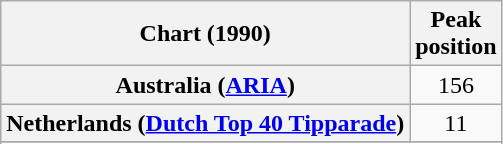<table class="wikitable sortable plainrowheaders">
<tr>
<th>Chart (1990)</th>
<th>Peak<br>position</th>
</tr>
<tr>
<th scope="row">Australia (<a href='#'>ARIA</a>)</th>
<td align="center">156</td>
</tr>
<tr>
<th scope="row">Netherlands (<a href='#'>Dutch Top 40 Tipparade</a>)</th>
<td align="center">11</td>
</tr>
<tr>
</tr>
<tr>
</tr>
<tr>
</tr>
<tr>
</tr>
<tr>
</tr>
<tr>
</tr>
<tr>
</tr>
</table>
